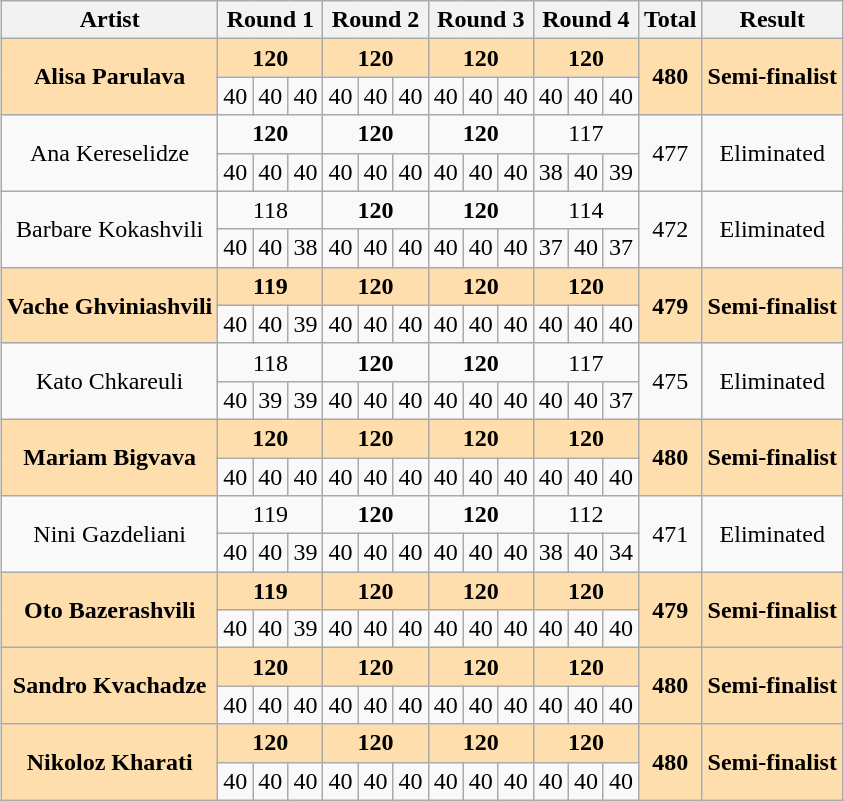<table class="sortable wikitable" style="text-align:center;margin:1em auto 1em auto">
<tr>
<th>Artist</th>
<th colspan="3" class="unsortable">Round 1</th>
<th colspan="3" class="unsortable">Round 2</th>
<th colspan="3" class="unsortable">Round 3</th>
<th colspan="3" class="unsortable">Round 4</th>
<th>Total</th>
<th>Result</th>
</tr>
<tr style="background:navajowhite;">
<td rowspan="2"><strong>Alisa Parulava</strong></td>
<td colspan="3"><strong>120</strong></td>
<td colspan="3"><strong>120</strong></td>
<td colspan="3"><strong>120</strong></td>
<td colspan="3"><strong>120</strong></td>
<td rowspan="2"><strong>480</strong></td>
<td rowspan="2"><strong>Semi-finalist</strong></td>
</tr>
<tr>
<td>40</td>
<td>40</td>
<td>40</td>
<td>40</td>
<td>40</td>
<td>40</td>
<td>40</td>
<td>40</td>
<td>40</td>
<td>40</td>
<td>40</td>
<td>40</td>
</tr>
<tr>
<td rowspan="2">Ana Kereselidze</td>
<td colspan="3"><strong>120</strong></td>
<td colspan="3"><strong>120</strong></td>
<td colspan="3"><strong>120</strong></td>
<td colspan="3">117</td>
<td rowspan="2">477</td>
<td rowspan="2">Eliminated</td>
</tr>
<tr>
<td>40</td>
<td>40</td>
<td>40</td>
<td>40</td>
<td>40</td>
<td>40</td>
<td>40</td>
<td>40</td>
<td>40</td>
<td>38</td>
<td>40</td>
<td>39</td>
</tr>
<tr>
<td rowspan="2">Barbare Kokashvili</td>
<td colspan="3">118</td>
<td colspan="3"><strong>120</strong></td>
<td colspan="3"><strong>120</strong></td>
<td colspan="3">114</td>
<td rowspan="2">472</td>
<td rowspan="2">Eliminated</td>
</tr>
<tr>
<td>40</td>
<td>40</td>
<td>38</td>
<td>40</td>
<td>40</td>
<td>40</td>
<td>40</td>
<td>40</td>
<td>40</td>
<td>37</td>
<td>40</td>
<td>37</td>
</tr>
<tr style="background:navajowhite;">
<td rowspan="2"><strong>Vache Ghviniashvili</strong></td>
<td colspan="3"><strong>119</strong></td>
<td colspan="3"><strong>120</strong></td>
<td colspan="3"><strong>120</strong></td>
<td colspan="3"><strong>120</strong></td>
<td rowspan="2"><strong>479</strong></td>
<td rowspan="2"><strong>Semi-finalist</strong></td>
</tr>
<tr>
<td>40</td>
<td>40</td>
<td>39</td>
<td>40</td>
<td>40</td>
<td>40</td>
<td>40</td>
<td>40</td>
<td>40</td>
<td>40</td>
<td>40</td>
<td>40</td>
</tr>
<tr>
<td rowspan="2">Kato Chkareuli</td>
<td colspan="3">118</td>
<td colspan="3"><strong>120</strong></td>
<td colspan="3"><strong>120</strong></td>
<td colspan="3">117</td>
<td rowspan="2">475</td>
<td rowspan="2">Eliminated</td>
</tr>
<tr>
<td>40</td>
<td>39</td>
<td>39</td>
<td>40</td>
<td>40</td>
<td>40</td>
<td>40</td>
<td>40</td>
<td>40</td>
<td>40</td>
<td>40</td>
<td>37</td>
</tr>
<tr style="background:navajowhite;">
<td rowspan="2"><strong>Mariam Bigvava</strong></td>
<td colspan="3"><strong>120</strong></td>
<td colspan="3"><strong>120</strong></td>
<td colspan="3"><strong>120</strong></td>
<td colspan="3"><strong>120</strong></td>
<td rowspan="2"><strong>480</strong></td>
<td rowspan="2"><strong>Semi-finalist</strong></td>
</tr>
<tr>
<td>40</td>
<td>40</td>
<td>40</td>
<td>40</td>
<td>40</td>
<td>40</td>
<td>40</td>
<td>40</td>
<td>40</td>
<td>40</td>
<td>40</td>
<td>40</td>
</tr>
<tr>
<td rowspan="2">Nini Gazdeliani</td>
<td colspan="3">119</td>
<td colspan="3"><strong>120</strong></td>
<td colspan="3"><strong>120</strong></td>
<td colspan="3">112</td>
<td rowspan="2">471</td>
<td rowspan="2">Eliminated</td>
</tr>
<tr>
<td>40</td>
<td>40</td>
<td>39</td>
<td>40</td>
<td>40</td>
<td>40</td>
<td>40</td>
<td>40</td>
<td>40</td>
<td>38</td>
<td>40</td>
<td>34</td>
</tr>
<tr style="background:navajowhite;">
<td rowspan="2"><strong>Oto Bazerashvili</strong></td>
<td colspan="3"><strong>119</strong></td>
<td colspan="3"><strong>120</strong></td>
<td colspan="3"><strong>120</strong></td>
<td colspan="3"><strong>120</strong></td>
<td rowspan="2"><strong>479</strong></td>
<td rowspan="2"><strong>Semi-finalist</strong></td>
</tr>
<tr>
<td>40</td>
<td>40</td>
<td>39</td>
<td>40</td>
<td>40</td>
<td>40</td>
<td>40</td>
<td>40</td>
<td>40</td>
<td>40</td>
<td>40</td>
<td>40</td>
</tr>
<tr style="background:navajowhite;">
<td rowspan="2"><strong>Sandro Kvachadze</strong></td>
<td colspan="3"><strong>120</strong></td>
<td colspan="3"><strong>120</strong></td>
<td colspan="3"><strong>120</strong></td>
<td colspan="3"><strong>120</strong></td>
<td rowspan="2"><strong>480</strong></td>
<td rowspan="2"><strong>Semi-finalist</strong></td>
</tr>
<tr>
<td>40</td>
<td>40</td>
<td>40</td>
<td>40</td>
<td>40</td>
<td>40</td>
<td>40</td>
<td>40</td>
<td>40</td>
<td>40</td>
<td>40</td>
<td>40</td>
</tr>
<tr style="background:navajowhite;">
<td rowspan="2"><strong>Nikoloz Kharati</strong></td>
<td colspan="3"><strong>120</strong></td>
<td colspan="3"><strong>120</strong></td>
<td colspan="3"><strong>120</strong></td>
<td colspan="3"><strong>120</strong></td>
<td rowspan="2"><strong>480</strong></td>
<td rowspan="2"><strong>Semi-finalist</strong></td>
</tr>
<tr>
<td>40</td>
<td>40</td>
<td>40</td>
<td>40</td>
<td>40</td>
<td>40</td>
<td>40</td>
<td>40</td>
<td>40</td>
<td>40</td>
<td>40</td>
<td>40</td>
</tr>
</table>
